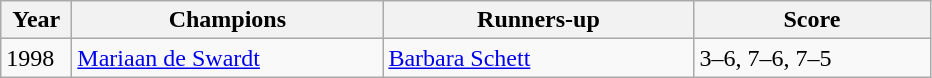<table class="wikitable">
<tr>
<th style="width:40px">Year</th>
<th style="width:200px">Champions</th>
<th style="width:200px">Runners-up</th>
<th style="width:150px" class="unsortable">Score</th>
</tr>
<tr>
<td>1998</td>
<td> <a href='#'>Mariaan de Swardt</a></td>
<td> <a href='#'>Barbara Schett</a></td>
<td>3–6, 7–6, 7–5</td>
</tr>
</table>
